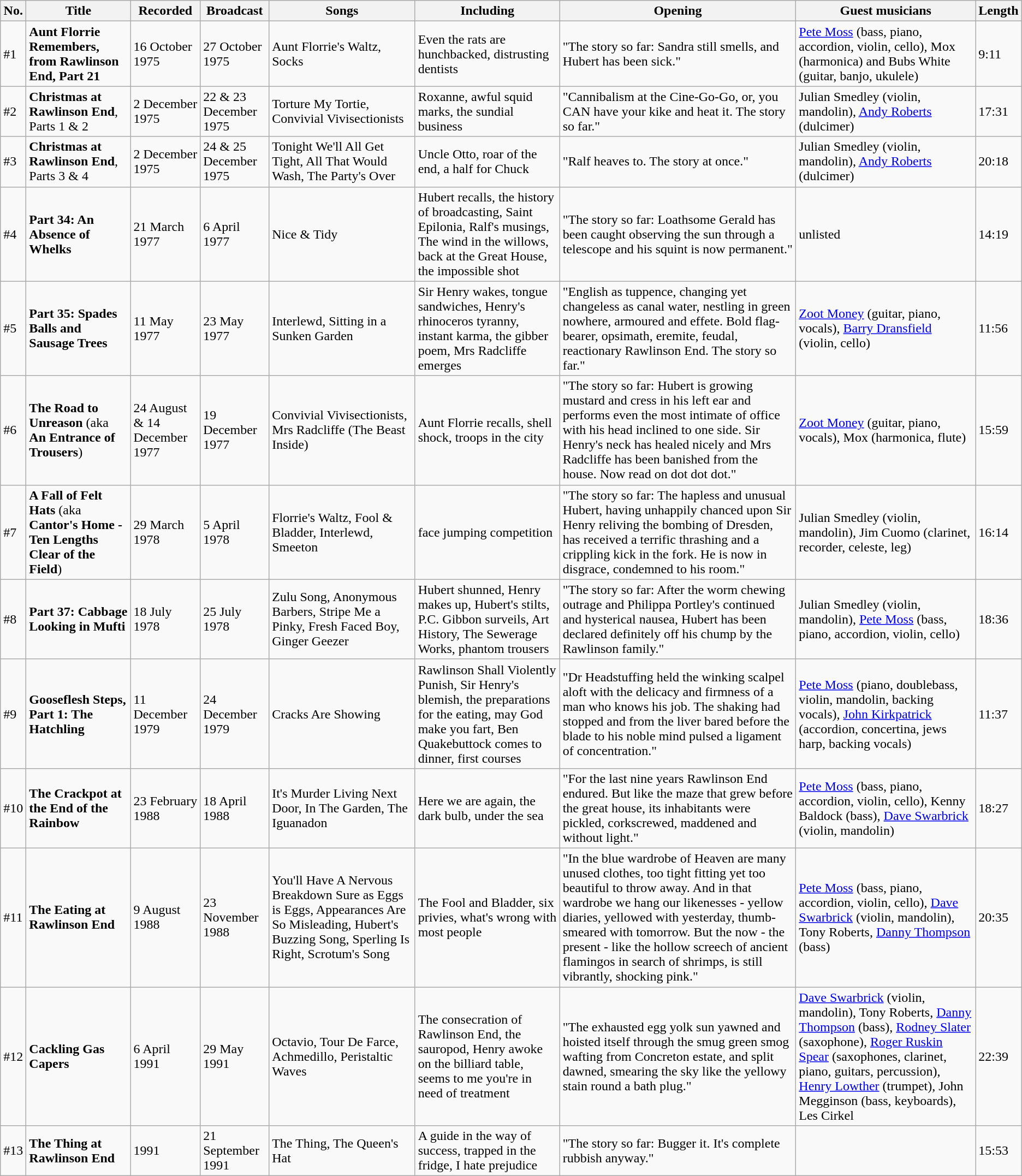<table class="wikitable">
<tr>
<th>No.</th>
<th>Title</th>
<th>Recorded</th>
<th>Broadcast</th>
<th>Songs</th>
<th>Including</th>
<th>Opening</th>
<th>Guest musicians</th>
<th>Length</th>
</tr>
<tr>
<td>#1</td>
<td><strong>Aunt Florrie Remembers, from Rawlinson End, Part 21</strong></td>
<td>16 October 1975</td>
<td>27 October 1975</td>
<td>Aunt Florrie's Waltz, Socks</td>
<td>Even the rats are hunchbacked, distrusting dentists</td>
<td>"The story so far: Sandra still smells, and Hubert has been sick."</td>
<td><a href='#'>Pete Moss</a> (bass, piano, accordion, violin, cello), Mox (harmonica) and Bubs White (guitar, banjo, ukulele)</td>
<td>9:11</td>
</tr>
<tr>
<td>#2</td>
<td><strong>Christmas at Rawlinson End</strong>, Parts 1 & 2</td>
<td>2 December 1975</td>
<td>22 & 23 December 1975</td>
<td>Torture My Tortie, Convivial Vivisectionists</td>
<td>Roxanne, awful squid marks, the sundial business</td>
<td>"Cannibalism at the Cine-Go-Go, or, you CAN have your kike and heat it. The story so far."</td>
<td>Julian Smedley (violin, mandolin), <a href='#'>Andy Roberts</a> (dulcimer)</td>
<td>17:31</td>
</tr>
<tr>
<td>#3</td>
<td><strong>Christmas at Rawlinson End</strong>, Parts 3 & 4</td>
<td>2 December 1975</td>
<td>24 & 25 December 1975</td>
<td>Tonight We'll All Get Tight, All That Would Wash, The Party's Over</td>
<td>Uncle Otto, roar of the end, a half for Chuck</td>
<td>"Ralf heaves to.  The story at once."</td>
<td>Julian Smedley (violin, mandolin), <a href='#'>Andy Roberts</a> (dulcimer)</td>
<td>20:18</td>
</tr>
<tr>
<td>#4</td>
<td><strong>Part 34: An Absence of Whelks</strong></td>
<td>21 March 1977</td>
<td>6 April 1977</td>
<td>Nice & Tidy</td>
<td>Hubert recalls, the history of broadcasting, Saint Epilonia, Ralf's musings, The wind in the willows, back at the Great House, the impossible shot</td>
<td>"The story so far: Loathsome Gerald has been caught observing the sun through a telescope and his squint is now permanent."</td>
<td>unlisted</td>
<td>14:19</td>
</tr>
<tr>
<td>#5</td>
<td><strong>Part 35: Spades Balls and Sausage Trees</strong></td>
<td>11 May 1977</td>
<td>23 May 1977</td>
<td>Interlewd, Sitting in a Sunken Garden</td>
<td>Sir Henry wakes, tongue sandwiches, Henry's rhinoceros tyranny, instant karma, the gibber poem, Mrs Radcliffe emerges</td>
<td>"English as tuppence, changing yet changeless as canal water, nestling in green nowhere, armoured and effete.  Bold flag-bearer, opsimath, eremite, feudal, reactionary Rawlinson End.  The story so far."</td>
<td><a href='#'>Zoot Money</a> (guitar, piano, vocals), <a href='#'>Barry Dransfield</a> (violin, cello)</td>
<td>11:56</td>
</tr>
<tr>
<td>#6</td>
<td><strong>The Road to Unreason</strong> (aka <strong>An Entrance of Trousers</strong>)</td>
<td>24 August & 14 December 1977</td>
<td>19 December 1977</td>
<td>Convivial Vivisectionists, Mrs Radcliffe (The Beast Inside)</td>
<td>Aunt Florrie recalls, shell shock, troops in the city</td>
<td>"The story so far: Hubert is growing mustard and cress in his left ear and performs even the most intimate of office with his head inclined to one side. Sir Henry's neck has healed nicely and Mrs Radcliffe has been banished from the house. Now read on dot dot dot."</td>
<td><a href='#'>Zoot Money</a> (guitar, piano, vocals), Mox (harmonica, flute)</td>
<td>15:59</td>
</tr>
<tr>
<td>#7</td>
<td><strong>A Fall of Felt Hats</strong> (aka <strong>Cantor's Home - Ten Lengths Clear of the Field</strong>)</td>
<td>29 March 1978</td>
<td>5 April 1978</td>
<td>Florrie's Waltz, Fool & Bladder, Interlewd, Smeeton</td>
<td>face jumping competition</td>
<td>"The story so far: The hapless and unusual Hubert, having unhappily chanced upon Sir Henry reliving the bombing of Dresden, has received a terrific thrashing and a crippling kick in the fork.  He is now in disgrace, condemned to his room."</td>
<td>Julian Smedley (violin, mandolin), Jim Cuomo (clarinet, recorder, celeste, leg)</td>
<td>16:14</td>
</tr>
<tr>
<td>#8</td>
<td><strong>Part 37: Cabbage Looking in Mufti</strong></td>
<td>18 July 1978</td>
<td>25 July 1978</td>
<td>Zulu Song, Anonymous Barbers, Stripe Me a Pinky, Fresh Faced Boy, Ginger Geezer</td>
<td>Hubert shunned, Henry makes up, Hubert's stilts, P.C. Gibbon surveils, Art History, The Sewerage Works, phantom trousers</td>
<td>"The story so far: After the worm chewing outrage and Philippa Portley's continued and hysterical nausea, Hubert has been declared definitely off his chump by the Rawlinson family."</td>
<td>Julian Smedley (violin, mandolin), <a href='#'>Pete Moss</a> (bass, piano, accordion, violin, cello)</td>
<td>18:36</td>
</tr>
<tr>
<td>#9</td>
<td><strong>Gooseflesh Steps, Part 1: The Hatchling</strong></td>
<td>11 December 1979</td>
<td>24 December 1979</td>
<td>Cracks Are Showing</td>
<td>Rawlinson Shall Violently Punish, Sir Henry's blemish, the preparations for the eating, may God make you fart, Ben Quakebuttock comes to dinner, first courses</td>
<td>"Dr Headstuffing held the winking scalpel aloft with the delicacy and firmness of a man who knows his job. The shaking had stopped and from the liver bared before the blade to his noble mind pulsed a ligament of concentration."</td>
<td><a href='#'>Pete Moss</a> (piano, doublebass, violin, mandolin, backing vocals), <a href='#'>John Kirkpatrick</a> (accordion, concertina, jews harp, backing vocals)</td>
<td>11:37</td>
</tr>
<tr>
<td>#10</td>
<td><strong>The Crackpot at the End of the Rainbow</strong></td>
<td>23 February 1988</td>
<td>18 April 1988</td>
<td>It's Murder Living Next Door, In The Garden, The Iguanadon</td>
<td>Here we are again, the dark bulb, under the sea</td>
<td>"For the last nine years Rawlinson End endured.  But like the maze that grew before the great house, its inhabitants were pickled, corkscrewed, maddened and without light."</td>
<td><a href='#'>Pete Moss</a> (bass, piano, accordion, violin, cello), Kenny Baldock (bass), <a href='#'>Dave Swarbrick</a> (violin, mandolin)</td>
<td>18:27</td>
</tr>
<tr>
<td>#11</td>
<td><strong>The Eating at Rawlinson End</strong></td>
<td>9 August 1988</td>
<td>23 November 1988</td>
<td>You'll Have A Nervous Breakdown Sure as Eggs is Eggs, Appearances Are So Misleading, Hubert's Buzzing Song, Sperling Is Right, Scrotum's Song</td>
<td>The Fool and Bladder, six privies, what's wrong with most people</td>
<td>"In the blue wardrobe of Heaven are many unused clothes, too tight fitting yet too beautiful to throw away. And in that wardrobe we hang our likenesses - yellow diaries, yellowed with yesterday, thumb-smeared with tomorrow. But the now - the present - like the hollow screech of ancient flamingos in search of shrimps, is still vibrantly, shocking pink."</td>
<td><a href='#'>Pete Moss</a> (bass, piano, accordion, violin, cello), <a href='#'>Dave Swarbrick</a> (violin, mandolin), Tony Roberts, <a href='#'>Danny Thompson</a> (bass)</td>
<td>20:35</td>
</tr>
<tr>
<td>#12</td>
<td><strong>Cackling Gas Capers</strong></td>
<td>6 April 1991</td>
<td>29 May 1991</td>
<td>Octavio, Tour De Farce, Achmedillo, Peristaltic Waves</td>
<td>The consecration of Rawlinson End,  the sauropod, Henry awoke on the billiard table, seems to me you're in need of treatment</td>
<td>"The exhausted egg yolk sun yawned and hoisted itself through the smug green smog wafting from Concreton estate, and split dawned, smearing the sky like the yellowy stain round a bath plug."</td>
<td><a href='#'>Dave Swarbrick</a> (violin, mandolin), Tony Roberts, <a href='#'>Danny Thompson</a> (bass), <a href='#'>Rodney Slater</a> (saxophone), <a href='#'>Roger Ruskin Spear</a> (saxophones, clarinet, piano, guitars, percussion), <a href='#'>Henry Lowther</a> (trumpet), John Megginson (bass, keyboards), Les Cirkel</td>
<td>22:39</td>
</tr>
<tr>
<td>#13</td>
<td><strong>The Thing at Rawlinson End</strong></td>
<td>1991</td>
<td>21 September 1991</td>
<td>The Thing, The Queen's Hat</td>
<td>A guide in the way of success, trapped in the fridge, I hate prejudice</td>
<td>"The story so far: Bugger it. It's complete rubbish anyway."</td>
<td></td>
<td>15:53</td>
</tr>
</table>
